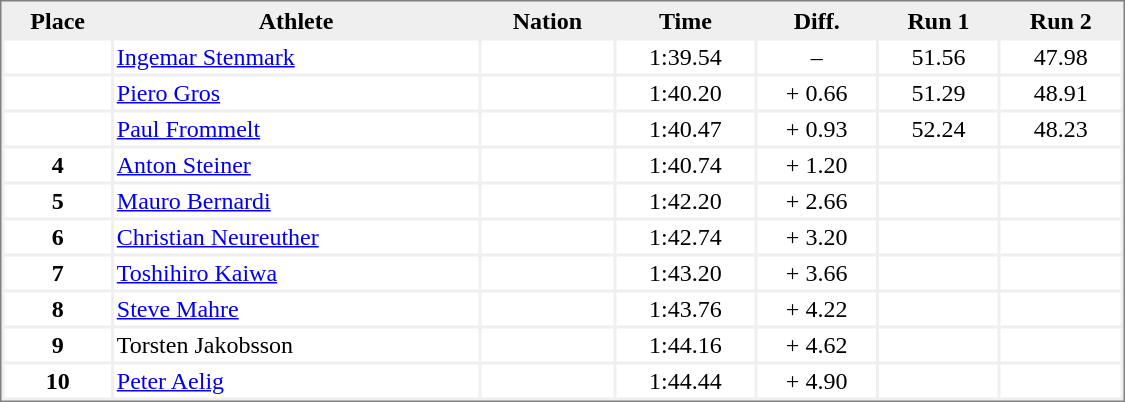<table style="border-style:solid;border-width:1px;border-color:#808080;background-color:#EFEFEF" cellspacing="2" cellpadding="2" width="750px">
<tr bgcolor="#EFEFEF">
<th>Place</th>
<th>Athlete</th>
<th>Nation</th>
<th>Time</th>
<th>Diff.</th>
<th>Run 1</th>
<th>Run 2</th>
</tr>
<tr align="center" valign="top" bgcolor="#FFFFFF">
<th></th>
<td align="left"><a href='#'>Ingemar Stenmark</a></td>
<td align="left"></td>
<td>1:39.54</td>
<td>–</td>
<td>51.56</td>
<td>47.98</td>
</tr>
<tr align="center" valign="top" bgcolor="#FFFFFF">
<th></th>
<td align="left"><a href='#'>Piero Gros</a></td>
<td align="left"></td>
<td>1:40.20</td>
<td>+ 0.66</td>
<td>51.29</td>
<td>48.91</td>
</tr>
<tr align="center" valign="top" bgcolor="#FFFFFF">
<th></th>
<td align="left"><a href='#'>Paul Frommelt</a></td>
<td align="left"></td>
<td>1:40.47</td>
<td>+ 0.93</td>
<td>52.24</td>
<td>48.23</td>
</tr>
<tr align="center" valign="top" bgcolor="#FFFFFF">
<th>4</th>
<td align="left"><a href='#'>Anton Steiner</a></td>
<td align="left"></td>
<td>1:40.74</td>
<td>+ 1.20</td>
<td></td>
<td></td>
</tr>
<tr align="center" valign="top" bgcolor="#FFFFFF">
<th>5</th>
<td align="left"><a href='#'>Mauro Bernardi</a></td>
<td align="left"></td>
<td>1:42.20</td>
<td>+ 2.66</td>
<td></td>
<td></td>
</tr>
<tr align="center" valign="top" bgcolor="#FFFFFF">
<th>6</th>
<td align="left"><a href='#'>Christian Neureuther</a></td>
<td align="left"></td>
<td>1:42.74</td>
<td>+ 3.20</td>
<td></td>
<td></td>
</tr>
<tr align="center" valign="top" bgcolor="#FFFFFF">
<th>7</th>
<td align="left"><a href='#'>Toshihiro Kaiwa</a></td>
<td align="left"></td>
<td>1:43.20</td>
<td>+ 3.66</td>
<td></td>
<td></td>
</tr>
<tr align="center" valign="top" bgcolor="#FFFFFF">
<th>8</th>
<td align="left"><a href='#'>Steve Mahre</a></td>
<td align="left"></td>
<td>1:43.76</td>
<td>+ 4.22</td>
<td></td>
<td></td>
</tr>
<tr align="center" valign="top" bgcolor="#FFFFFF">
<th>9</th>
<td align="left">Torsten Jakobsson</td>
<td align="left"></td>
<td>1:44.16</td>
<td>+ 4.62</td>
<td></td>
<td></td>
</tr>
<tr align="center" valign="top" bgcolor="#FFFFFF">
<th>10</th>
<td align="left"><a href='#'>Peter Aelig</a></td>
<td align="left"></td>
<td>1:44.44</td>
<td>+ 4.90</td>
<td></td>
<td></td>
</tr>
</table>
